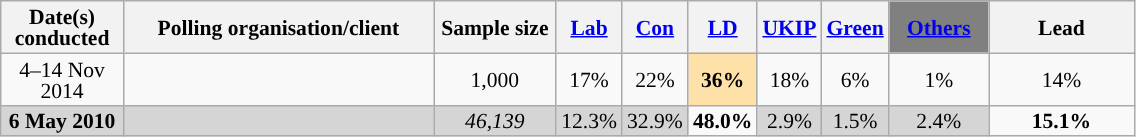<table class="wikitable sortable" style="text-align:center;font-size:90%;line-height:14px">
<tr>
<th ! style="width:75px;">Date(s)<br>conducted</th>
<th style="width:200px;">Polling organisation/client</th>
<th class="unsortable" style="width:75px;">Sample size</th>
<th class="unsortable" style="background:"><a href='#'><span>Lab</span></a></th>
<th class="unsortable" style="background:"><a href='#'><span>Con</span></a></th>
<th class="unsortable" style="background:"><a href='#'><span>LD</span></a></th>
<th class="unsortable" style="background:"><a href='#'><span>UKIP</span></a></th>
<th class="unsortable" style="background:"><a href='#'><span>Green</span></a></th>
<th class="unsortable" style="background:gray; width:60px;"><a href='#'><span>Others</span></a></th>
<th class="unsortable" style="width:90px;">Lead</th>
</tr>
<tr>
<td>4–14 Nov 2014</td>
<td></td>
<td>1,000</td>
<td>17%</td>
<td>22%</td>
<td style="background:#FEE1A8"><strong>36%</strong></td>
<td>18%</td>
<td>6%</td>
<td>1%</td>
<td style="background:">14%</td>
</tr>
<tr>
<td style="background:#D5D5D5"><strong>6 May 2010</strong></td>
<td style="background:#D5D5D5"></td>
<td style="background:#D5D5D5"><em>46,139</em></td>
<td style="background:#D5D5D5">12.3%</td>
<td style="background:#D5D5D5">32.9%</td>
<td style="background:"><strong>48.0%</strong></td>
<td style="background:#D5D5D5">2.9%</td>
<td style="background:#D5D5D5">1.5%</td>
<td style="background:#D5D5D5">2.4%</td>
<td style="background:"><strong>15.1% </strong></td>
</tr>
</table>
